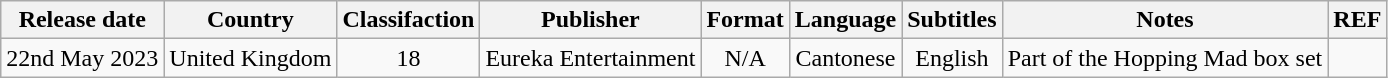<table class="wikitable">
<tr>
<th>Release date</th>
<th>Country</th>
<th>Classifaction</th>
<th>Publisher</th>
<th>Format</th>
<th>Language</th>
<th>Subtitles</th>
<th>Notes</th>
<th>REF</th>
</tr>
<tr style="text-align:center;">
<td>22nd May 2023</td>
<td>United Kingdom</td>
<td>18</td>
<td>Eureka Entertainment</td>
<td>N/A</td>
<td>Cantonese</td>
<td>English</td>
<td>Part of the Hopping Mad box set</td>
<td></td>
</tr>
</table>
